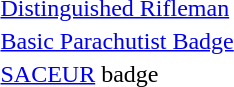<table>
<tr>
<td></td>
<td><a href='#'>Distinguished Rifleman</a></td>
</tr>
<tr>
<td></td>
<td><a href='#'>Basic Parachutist Badge</a></td>
</tr>
<tr>
<td></td>
<td><a href='#'>SACEUR</a> badge</td>
</tr>
</table>
